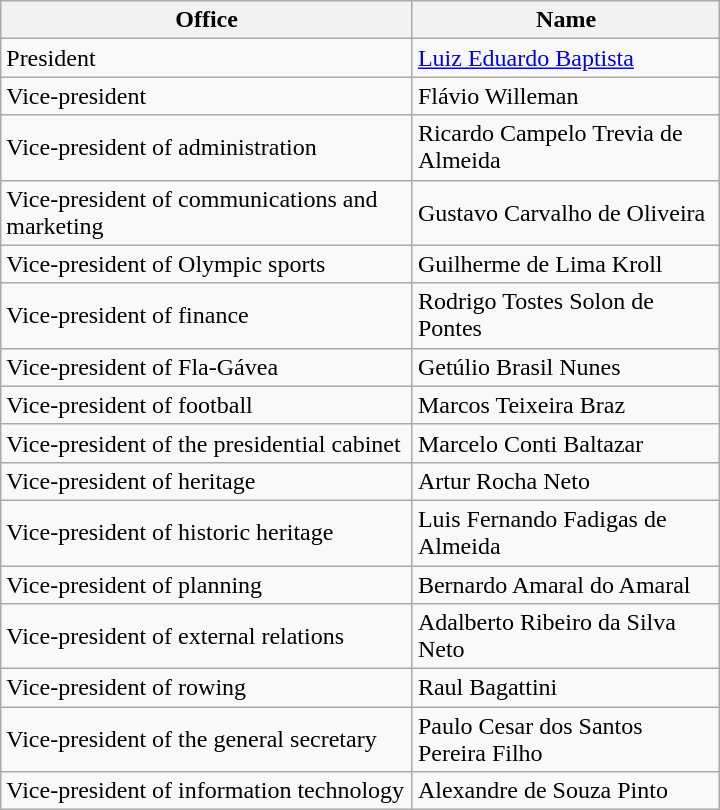<table width=38% class="wikitable">
<tr>
<th>Office</th>
<th>Name</th>
</tr>
<tr>
<td>President</td>
<td> <a href='#'>Luiz Eduardo Baptista</a></td>
</tr>
<tr>
<td>Vice-president</td>
<td> Flávio Willeman</td>
</tr>
<tr>
<td>Vice-president of administration</td>
<td> Ricardo Campelo Trevia de Almeida</td>
</tr>
<tr>
<td>Vice-president of communications and marketing</td>
<td> Gustavo Carvalho de Oliveira</td>
</tr>
<tr>
<td>Vice-president of Olympic sports</td>
<td> Guilherme de Lima Kroll</td>
</tr>
<tr>
<td>Vice-president of finance</td>
<td> Rodrigo Tostes Solon de Pontes</td>
</tr>
<tr>
<td>Vice-president of Fla-Gávea</td>
<td> Getúlio Brasil Nunes</td>
</tr>
<tr>
<td>Vice-president of football</td>
<td> Marcos Teixeira Braz</td>
</tr>
<tr>
<td>Vice-president of the presidential cabinet</td>
<td> Marcelo Conti Baltazar</td>
</tr>
<tr>
<td>Vice-president of heritage</td>
<td> Artur Rocha Neto</td>
</tr>
<tr>
<td>Vice-president of historic heritage</td>
<td> Luis Fernando Fadigas de Almeida</td>
</tr>
<tr>
<td>Vice-president of planning</td>
<td> Bernardo Amaral do Amaral</td>
</tr>
<tr>
<td>Vice-president of external relations</td>
<td> Adalberto Ribeiro da Silva Neto</td>
</tr>
<tr>
<td>Vice-president of rowing</td>
<td> Raul Bagattini</td>
</tr>
<tr>
<td>Vice-president of the general secretary</td>
<td> Paulo Cesar dos Santos Pereira Filho</td>
</tr>
<tr>
<td>Vice-president of information technology</td>
<td> Alexandre de Souza Pinto</td>
</tr>
</table>
